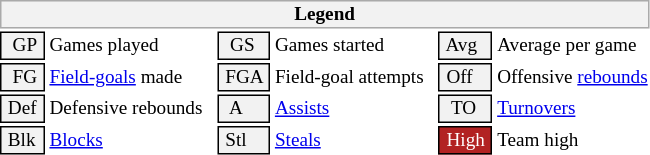<table class="toccolours" style="font-size: 80%; white-space: nowrap;">
<tr>
<th colspan="6" style="background-color: #F2F2F2; border: 1px solid #AAAAAA;">Legend</th>
</tr>
<tr>
<td style="background-color: #F2F2F2; border: 1px solid black;">  GP </td>
<td>Games played</td>
<td style="background-color: #F2F2F2; border: 1px solid black">  GS </td>
<td>Games started</td>
<td style="background-color: #F2F2F2; border: 1px solid black"> Avg </td>
<td>Average per game</td>
</tr>
<tr>
<td style="background-color: #F2F2F2; border: 1px solid black">  FG </td>
<td style="padding-right: 8px"><a href='#'>Field-goals</a> made</td>
<td style="background-color: #F2F2F2; border: 1px solid black"> FGA </td>
<td style="padding-right: 8px">Field-goal attempts</td>
<td style="background-color: #F2F2F2; border: 1px solid black;"> Off </td>
<td>Offensive <a href='#'>rebounds</a></td>
</tr>
<tr>
<td style="background-color: #F2F2F2; border: 1px solid black;"> Def </td>
<td style="padding-right: 8px">Defensive rebounds</td>
<td style="background-color: #F2F2F2; border: 1px solid black">  A </td>
<td style="padding-right: 8px"><a href='#'>Assists</a></td>
<td style="background-color: #F2F2F2; border: 1px solid black">  TO</td>
<td><a href='#'>Turnovers</a></td>
</tr>
<tr>
<td style="background-color: #F2F2F2; border: 1px solid black;"> Blk </td>
<td><a href='#'>Blocks</a></td>
<td style="background-color: #F2F2F2; border: 1px solid black"> Stl </td>
<td><a href='#'>Steals</a></td>
<td style="background:#B22222; color:#ffffff; border: 1px solid black"> High </td>
<td>Team high</td>
</tr>
<tr>
</tr>
</table>
